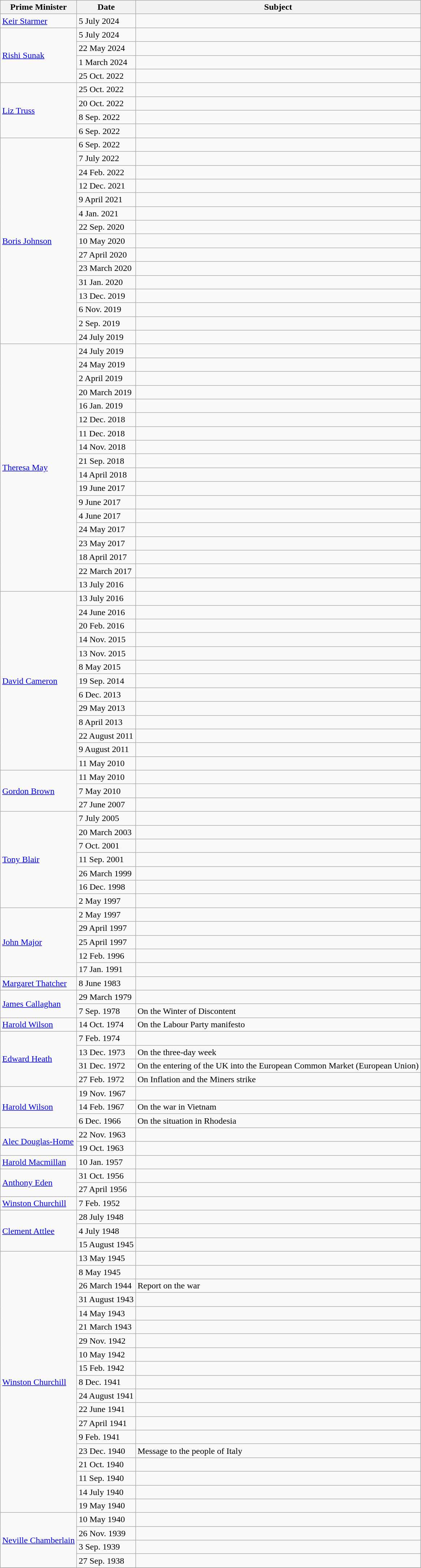<table class="wikitable sticky-header">
<tr>
<th>Prime Minister</th>
<th>Date</th>
<th>Subject</th>
</tr>
<tr>
<td rowspan="1"><a href='#'>Keir Starmer</a></td>
<td>5 July 2024</td>
<td></td>
</tr>
<tr>
<td rowspan="4"><a href='#'>Rishi Sunak</a></td>
<td>5 July 2024</td>
<td></td>
</tr>
<tr>
<td>22 May 2024</td>
<td></td>
</tr>
<tr>
<td>1 March 2024</td>
<td></td>
</tr>
<tr>
<td>25 Oct. 2022</td>
<td></td>
</tr>
<tr>
<td rowspan="4"><a href='#'>Liz Truss</a></td>
<td>25 Oct. 2022</td>
<td></td>
</tr>
<tr>
<td>20 Oct. 2022</td>
<td></td>
</tr>
<tr>
<td>8 Sep. 2022</td>
<td></td>
</tr>
<tr>
<td>6 Sep. 2022</td>
<td></td>
</tr>
<tr>
<td rowspan="15"><a href='#'>Boris Johnson</a></td>
<td>6 Sep. 2022</td>
<td></td>
</tr>
<tr>
<td>7 July 2022</td>
<td></td>
</tr>
<tr>
<td>24 Feb. 2022</td>
<td></td>
</tr>
<tr>
<td>12 Dec. 2021</td>
<td></td>
</tr>
<tr>
<td>9 April 2021</td>
<td></td>
</tr>
<tr>
<td>4 Jan. 2021</td>
<td></td>
</tr>
<tr>
<td>22 Sep. 2020</td>
<td></td>
</tr>
<tr>
<td>10 May 2020</td>
<td></td>
</tr>
<tr>
<td>27 April 2020</td>
<td></td>
</tr>
<tr>
<td>23 March 2020</td>
<td></td>
</tr>
<tr>
<td>31 Jan. 2020</td>
<td></td>
</tr>
<tr>
<td>13 Dec. 2019</td>
<td></td>
</tr>
<tr>
<td>6 Nov. 2019</td>
<td></td>
</tr>
<tr>
<td>2 Sep. 2019</td>
<td></td>
</tr>
<tr>
<td>24 July 2019</td>
<td></td>
</tr>
<tr>
<td rowspan="18"><a href='#'>Theresa May</a></td>
<td>24 July 2019</td>
<td></td>
</tr>
<tr>
<td>24 May 2019</td>
<td></td>
</tr>
<tr>
<td>2 April 2019</td>
<td></td>
</tr>
<tr>
<td>20 March 2019</td>
<td></td>
</tr>
<tr>
<td>16 Jan. 2019</td>
<td></td>
</tr>
<tr>
<td>12 Dec. 2018</td>
<td></td>
</tr>
<tr>
<td>11 Dec. 2018</td>
<td></td>
</tr>
<tr>
<td>14 Nov. 2018</td>
<td></td>
</tr>
<tr>
<td>21 Sep. 2018</td>
<td></td>
</tr>
<tr>
<td>14 April 2018</td>
<td></td>
</tr>
<tr>
<td>19 June 2017</td>
<td></td>
</tr>
<tr>
<td>9 June 2017</td>
<td></td>
</tr>
<tr>
<td>4 June 2017</td>
<td></td>
</tr>
<tr>
<td>24 May 2017</td>
<td></td>
</tr>
<tr>
<td>23 May 2017</td>
<td></td>
</tr>
<tr>
<td>18 April 2017</td>
<td></td>
</tr>
<tr>
<td>22 March 2017</td>
<td></td>
</tr>
<tr>
<td>13 July 2016</td>
<td></td>
</tr>
<tr>
<td rowspan="13"><a href='#'>David Cameron</a></td>
<td>13 July 2016</td>
<td></td>
</tr>
<tr>
<td>24 June 2016</td>
<td></td>
</tr>
<tr>
<td>20 Feb. 2016</td>
<td></td>
</tr>
<tr>
<td>14 Nov. 2015</td>
<td></td>
</tr>
<tr>
<td>13 Nov. 2015</td>
<td></td>
</tr>
<tr>
<td>8 May 2015</td>
<td></td>
</tr>
<tr>
<td>19 Sep. 2014</td>
<td></td>
</tr>
<tr>
<td>6 Dec. 2013</td>
<td></td>
</tr>
<tr>
<td>29 May 2013</td>
<td></td>
</tr>
<tr>
<td>8 April 2013</td>
<td></td>
</tr>
<tr>
<td>22 August 2011</td>
<td></td>
</tr>
<tr>
<td>9 August 2011</td>
<td></td>
</tr>
<tr>
<td>11 May 2010</td>
<td></td>
</tr>
<tr>
<td rowspan="3"><a href='#'>Gordon Brown</a></td>
<td>11 May 2010</td>
<td></td>
</tr>
<tr>
<td>7 May 2010</td>
<td></td>
</tr>
<tr>
<td>27 June 2007</td>
<td></td>
</tr>
<tr>
<td rowspan="7"><a href='#'>Tony Blair</a></td>
<td>7 July 2005</td>
<td></td>
</tr>
<tr>
<td>20 March 2003</td>
<td></td>
</tr>
<tr>
<td>7 Oct. 2001</td>
<td></td>
</tr>
<tr>
<td>11 Sep. 2001</td>
<td></td>
</tr>
<tr>
<td>26 March 1999</td>
<td></td>
</tr>
<tr>
<td>16 Dec. 1998</td>
<td></td>
</tr>
<tr>
<td>2 May 1997</td>
<td></td>
</tr>
<tr>
<td rowspan="5"><a href='#'>John Major</a></td>
<td>2 May 1997</td>
<td></td>
</tr>
<tr>
<td>29 April 1997</td>
<td></td>
</tr>
<tr>
<td>25 April 1997</td>
<td></td>
</tr>
<tr>
<td>12 Feb. 1996</td>
<td></td>
</tr>
<tr>
<td>17 Jan. 1991</td>
<td></td>
</tr>
<tr>
<td rowspan="1"><a href='#'>Margaret Thatcher</a></td>
<td>8 June 1983</td>
<td></td>
</tr>
<tr>
<td rowspan="2"><a href='#'>James Callaghan</a></td>
<td>29 March 1979</td>
<td></td>
</tr>
<tr>
<td>7 Sep. 1978</td>
<td>On the Winter of Discontent</td>
</tr>
<tr>
<td rowspan="1"><a href='#'>Harold Wilson</a></td>
<td>14 Oct. 1974</td>
<td>On the Labour Party manifesto</td>
</tr>
<tr>
<td rowspan="4"><a href='#'>Edward Heath</a></td>
<td>7 Feb. 1974</td>
<td></td>
</tr>
<tr>
<td>13 Dec. 1973</td>
<td>On the three-day week</td>
</tr>
<tr>
<td>31 Dec. 1972</td>
<td>On the entering of the UK into the European Common Market (European Union)</td>
</tr>
<tr>
<td>27 Feb. 1972</td>
<td>On Inflation and the Miners strike</td>
</tr>
<tr>
<td rowspan="3"><a href='#'>Harold Wilson</a></td>
<td>19 Nov. 1967</td>
<td></td>
</tr>
<tr>
<td>14 Feb. 1967</td>
<td>On the war in Vietnam</td>
</tr>
<tr>
<td>6 Dec. 1966</td>
<td>On the situation in Rhodesia</td>
</tr>
<tr>
<td rowspan="2"><a href='#'>Alec Douglas-Home</a></td>
<td>22 Nov. 1963</td>
<td></td>
</tr>
<tr>
<td>19 Oct. 1963</td>
<td></td>
</tr>
<tr>
<td rowspan="1"><a href='#'>Harold Macmillan</a></td>
<td>10 Jan. 1957</td>
<td></td>
</tr>
<tr>
<td rowspan="2"><a href='#'>Anthony Eden</a></td>
<td>31 Oct. 1956</td>
<td></td>
</tr>
<tr>
<td>27 April 1956</td>
<td></td>
</tr>
<tr>
<td rowspan="1"><a href='#'>Winston Churchill</a></td>
<td>7 Feb. 1952</td>
<td></td>
</tr>
<tr>
<td rowspan="3"><a href='#'>Clement Attlee</a></td>
<td>28 July 1948</td>
<td></td>
</tr>
<tr>
<td>4 July 1948</td>
<td></td>
</tr>
<tr>
<td>15 August 1945</td>
<td></td>
</tr>
<tr>
<td rowspan="19"><a href='#'>Winston Churchill</a></td>
<td>13 May 1945</td>
<td></td>
</tr>
<tr>
<td>8 May 1945</td>
<td></td>
</tr>
<tr>
<td>26 March 1944</td>
<td>Report on the war</td>
</tr>
<tr>
<td>31 August 1943</td>
<td></td>
</tr>
<tr>
<td>14 May 1943</td>
<td></td>
</tr>
<tr>
<td>21 March 1943</td>
<td></td>
</tr>
<tr>
<td>29 Nov. 1942</td>
<td></td>
</tr>
<tr>
<td>10 May 1942</td>
<td></td>
</tr>
<tr>
<td>15 Feb. 1942</td>
<td></td>
</tr>
<tr>
<td>8 Dec. 1941</td>
<td></td>
</tr>
<tr>
<td>24 August 1941</td>
<td></td>
</tr>
<tr>
<td>22 June 1941</td>
<td></td>
</tr>
<tr>
<td>27 April 1941</td>
<td></td>
</tr>
<tr>
<td>9 Feb. 1941</td>
<td></td>
</tr>
<tr>
<td>23 Dec. 1940</td>
<td>Message to the people of Italy</td>
</tr>
<tr>
<td>21 Oct. 1940</td>
<td></td>
</tr>
<tr>
<td>11 Sep. 1940</td>
<td></td>
</tr>
<tr>
<td>14 July 1940</td>
<td></td>
</tr>
<tr>
<td>19 May 1940</td>
<td></td>
</tr>
<tr>
<td rowspan="4"><a href='#'>Neville Chamberlain</a></td>
<td>10 May 1940</td>
<td></td>
</tr>
<tr>
<td>26 Nov. 1939</td>
<td></td>
</tr>
<tr>
<td>3 Sep. 1939</td>
<td></td>
</tr>
<tr>
<td>27 Sep. 1938</td>
<td></td>
</tr>
<tr>
</tr>
</table>
